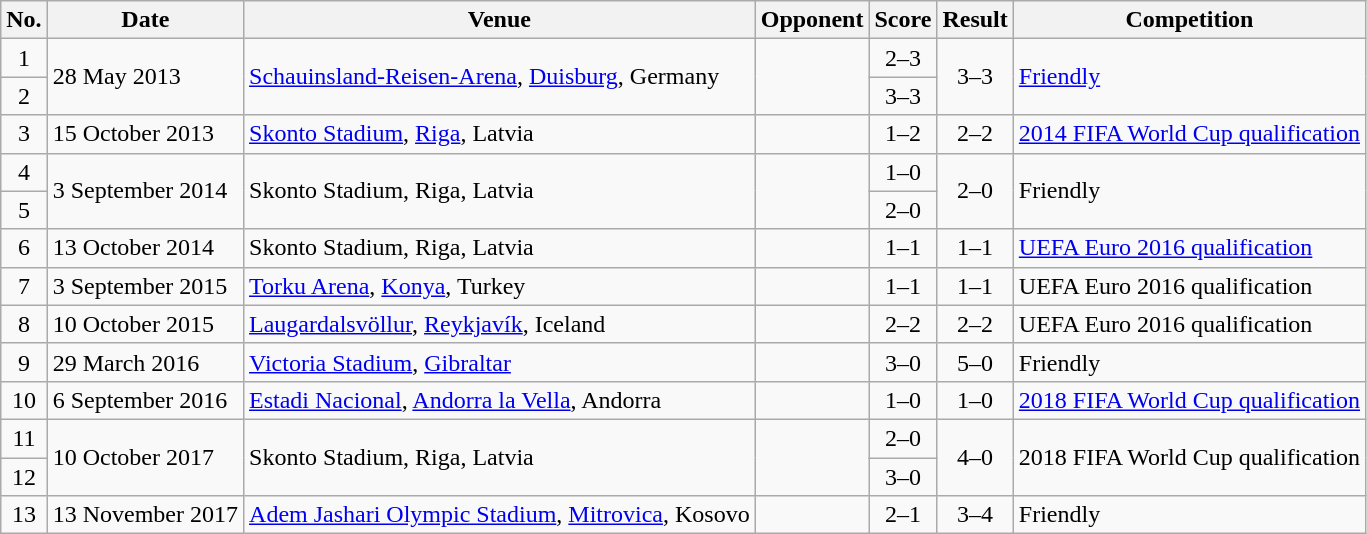<table class="wikitable sortable">
<tr>
<th scope="col">No.</th>
<th scope="col">Date</th>
<th scope="col">Venue</th>
<th scope="col">Opponent</th>
<th scope="col">Score</th>
<th scope="col">Result</th>
<th scope="col">Competition</th>
</tr>
<tr>
<td style="text-align:center">1</td>
<td rowspan="2">28 May 2013</td>
<td rowspan="2"><a href='#'>Schauinsland-Reisen-Arena</a>, <a href='#'>Duisburg</a>, Germany</td>
<td rowspan="2"></td>
<td style="text-align:center">2–3</td>
<td rowspan="2" style="text-align:center">3–3</td>
<td rowspan="2"><a href='#'>Friendly</a></td>
</tr>
<tr>
<td style="text-align:center">2</td>
<td style="text-align:center">3–3</td>
</tr>
<tr>
<td style="text-align:center">3</td>
<td>15 October 2013</td>
<td><a href='#'>Skonto Stadium</a>, <a href='#'>Riga</a>, Latvia</td>
<td></td>
<td style="text-align:center">1–2</td>
<td style="text-align:center">2–2</td>
<td><a href='#'>2014 FIFA World Cup qualification</a></td>
</tr>
<tr>
<td style="text-align:center">4</td>
<td rowspan="2">3 September 2014</td>
<td rowspan="2">Skonto Stadium, Riga, Latvia</td>
<td rowspan="2"></td>
<td style="text-align:center">1–0</td>
<td rowspan="2" style="text-align:center">2–0</td>
<td rowspan="2">Friendly</td>
</tr>
<tr>
<td style="text-align:center">5</td>
<td style="text-align:center">2–0</td>
</tr>
<tr>
<td style="text-align:center">6</td>
<td>13 October 2014</td>
<td>Skonto Stadium, Riga, Latvia</td>
<td></td>
<td style="text-align:center">1–1</td>
<td style="text-align:center">1–1</td>
<td><a href='#'>UEFA Euro 2016 qualification</a></td>
</tr>
<tr>
<td style="text-align:center">7</td>
<td>3 September 2015</td>
<td><a href='#'>Torku Arena</a>, <a href='#'>Konya</a>, Turkey</td>
<td></td>
<td style="text-align:center">1–1</td>
<td style="text-align:center">1–1</td>
<td>UEFA Euro 2016 qualification</td>
</tr>
<tr>
<td style="text-align:center">8</td>
<td>10 October 2015</td>
<td><a href='#'>Laugardalsvöllur</a>, <a href='#'>Reykjavík</a>, Iceland</td>
<td></td>
<td style="text-align:center">2–2</td>
<td style="text-align:center">2–2</td>
<td>UEFA Euro 2016 qualification</td>
</tr>
<tr>
<td style="text-align:center">9</td>
<td>29 March 2016</td>
<td><a href='#'>Victoria Stadium</a>, <a href='#'>Gibraltar</a></td>
<td></td>
<td style="text-align:center">3–0</td>
<td style="text-align:center">5–0</td>
<td>Friendly</td>
</tr>
<tr>
<td style="text-align:center">10</td>
<td>6 September 2016</td>
<td><a href='#'>Estadi Nacional</a>, <a href='#'>Andorra la Vella</a>, Andorra</td>
<td></td>
<td style="text-align:center">1–0</td>
<td style="text-align:center">1–0</td>
<td><a href='#'>2018 FIFA World Cup qualification</a></td>
</tr>
<tr>
<td style="text-align:center">11</td>
<td rowspan="2">10 October 2017</td>
<td rowspan="2">Skonto Stadium, Riga, Latvia</td>
<td rowspan="2"></td>
<td style="text-align:center">2–0</td>
<td rowspan="2" style="text-align:center">4–0</td>
<td rowspan="2">2018 FIFA World Cup qualification</td>
</tr>
<tr>
<td style="text-align:center">12</td>
<td style="text-align:center">3–0</td>
</tr>
<tr>
<td style="text-align:center">13</td>
<td>13 November 2017</td>
<td><a href='#'>Adem Jashari Olympic Stadium</a>, <a href='#'>Mitrovica</a>, Kosovo</td>
<td></td>
<td style="text-align:center">2–1</td>
<td style="text-align:center">3–4</td>
<td>Friendly</td>
</tr>
</table>
